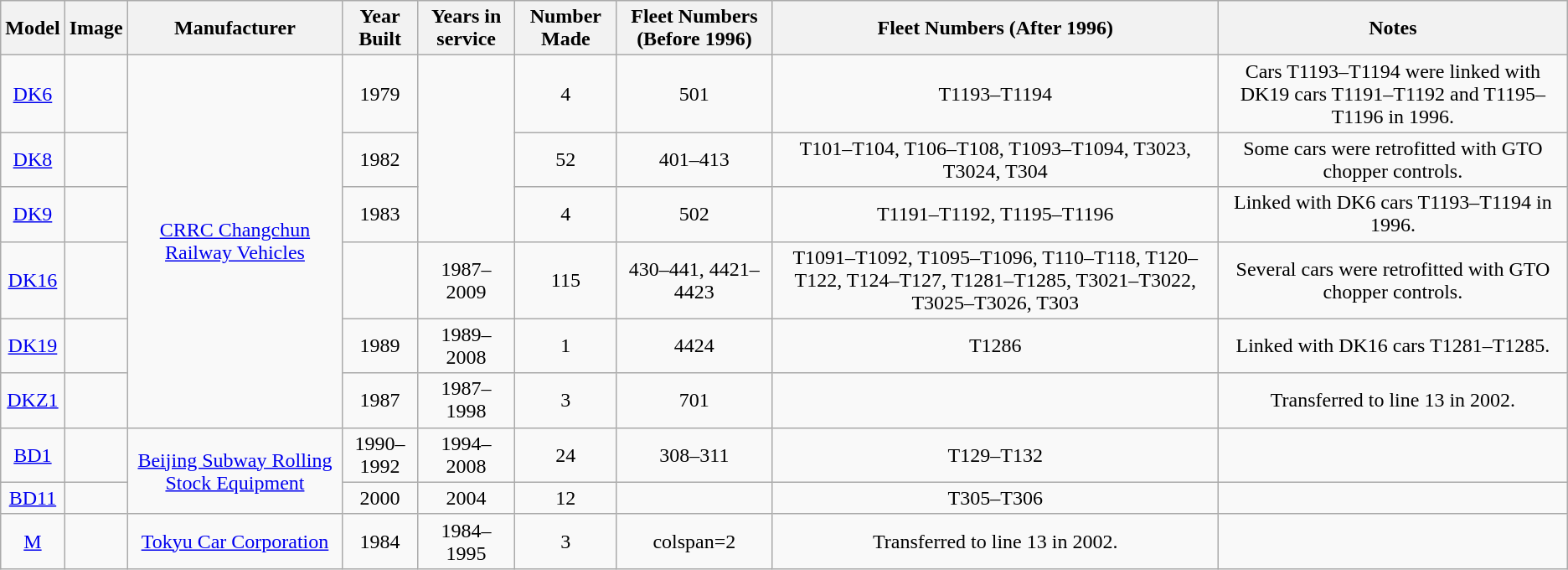<table class="wikitable sortable" style="border-collapse: collapse; text-align: center;">
<tr>
<th>Model</th>
<th>Image</th>
<th>Manufacturer</th>
<th>Year Built</th>
<th>Years in service</th>
<th>Number Made</th>
<th>Fleet Numbers (Before 1996)</th>
<th>Fleet Numbers (After 1996)</th>
<th>Notes</th>
</tr>
<tr>
<td><a href='#'>DK6</a></td>
<td></td>
<td rowspan=6><a href='#'>CRRC Changchun Railway Vehicles</a></td>
<td>1979</td>
<td rowspan="3"></td>
<td>4</td>
<td>501</td>
<td>T1193–T1194</td>
<td>Cars T1193–T1194 were linked with DK19 cars T1191–T1192 and T1195–T1196 in 1996.</td>
</tr>
<tr>
<td><a href='#'>DK8</a></td>
<td></td>
<td>1982</td>
<td>52</td>
<td>401–413</td>
<td>T101–T104, T106–T108, T1093–T1094, T3023, T3024, T304</td>
<td>Some cars were retrofitted with GTO chopper controls.</td>
</tr>
<tr>
<td><a href='#'>DK9</a></td>
<td></td>
<td>1983</td>
<td>4</td>
<td>502</td>
<td>T1191–T1192, T1195–T1196</td>
<td>Linked with DK6 cars T1193–T1194 in 1996.</td>
</tr>
<tr>
<td><a href='#'>DK16</a></td>
<td></td>
<td></td>
<td>1987–2009</td>
<td>115</td>
<td>430–441, 4421–4423</td>
<td>T1091–T1092, T1095–T1096, T110–T118, T120–T122, T124–T127, T1281–T1285, T3021–T3022, T3025–T3026, T303</td>
<td>Several cars were retrofitted with GTO chopper controls.</td>
</tr>
<tr>
<td><a href='#'>DK19</a></td>
<td></td>
<td>1989</td>
<td>1989–2008</td>
<td>1</td>
<td>4424</td>
<td>T1286</td>
<td>Linked with DK16 cars T1281–T1285.</td>
</tr>
<tr>
<td><a href='#'>DKZ1</a></td>
<td></td>
<td>1987</td>
<td>1987–1998</td>
<td>3</td>
<td>701</td>
<td></td>
<td>Transferred to line 13 in 2002.</td>
</tr>
<tr>
<td><a href='#'>BD1</a></td>
<td></td>
<td rowspan=2><a href='#'>Beijing Subway Rolling Stock Equipment</a></td>
<td>1990–1992</td>
<td>1994–2008</td>
<td>24</td>
<td>308–311</td>
<td>T129–T132</td>
<td></td>
</tr>
<tr>
<td><a href='#'>BD11</a></td>
<td></td>
<td>2000</td>
<td>2004</td>
<td>12</td>
<td></td>
<td>T305–T306</td>
<td></td>
</tr>
<tr>
<td><a href='#'>M</a></td>
<td></td>
<td><a href='#'>Tokyu Car Corporation</a></td>
<td>1984</td>
<td>1984–1995</td>
<td>3</td>
<td>colspan=2 </td>
<td>Transferred to line 13 in 2002.</td>
</tr>
</table>
